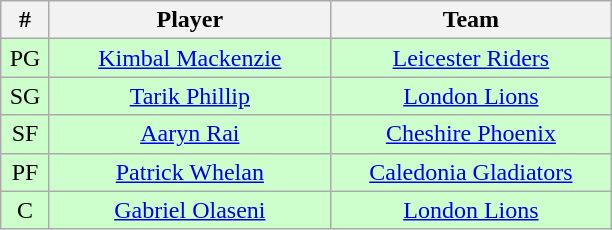<table class="wikitable" style="text-align:center">
<tr>
<th width=25>#</th>
<th width=180>Player</th>
<th width=180>Team</th>
</tr>
<tr style="background:#cfc;">
<td align=middle>PG</td>
<td><a href='#'>Kimbal Mackenzie</a></td>
<td><a href='#'>Leicester Riders</a></td>
</tr>
<tr style="background:#cfc;">
<td align=middle>SG</td>
<td><a href='#'>Tarik Phillip</a></td>
<td><a href='#'>London Lions</a></td>
</tr>
<tr style="background:#cfc;">
<td align=middle>SF</td>
<td><a href='#'>Aaryn Rai</a></td>
<td><a href='#'>Cheshire Phoenix</a></td>
</tr>
<tr style="background:#cfc;">
<td align=middle>PF</td>
<td><a href='#'>Patrick Whelan</a></td>
<td><a href='#'>Caledonia Gladiators</a></td>
</tr>
<tr style="background:#cfc;">
<td align=middle>C</td>
<td><a href='#'>Gabriel Olaseni</a></td>
<td><a href='#'>London Lions</a></td>
</tr>
</table>
